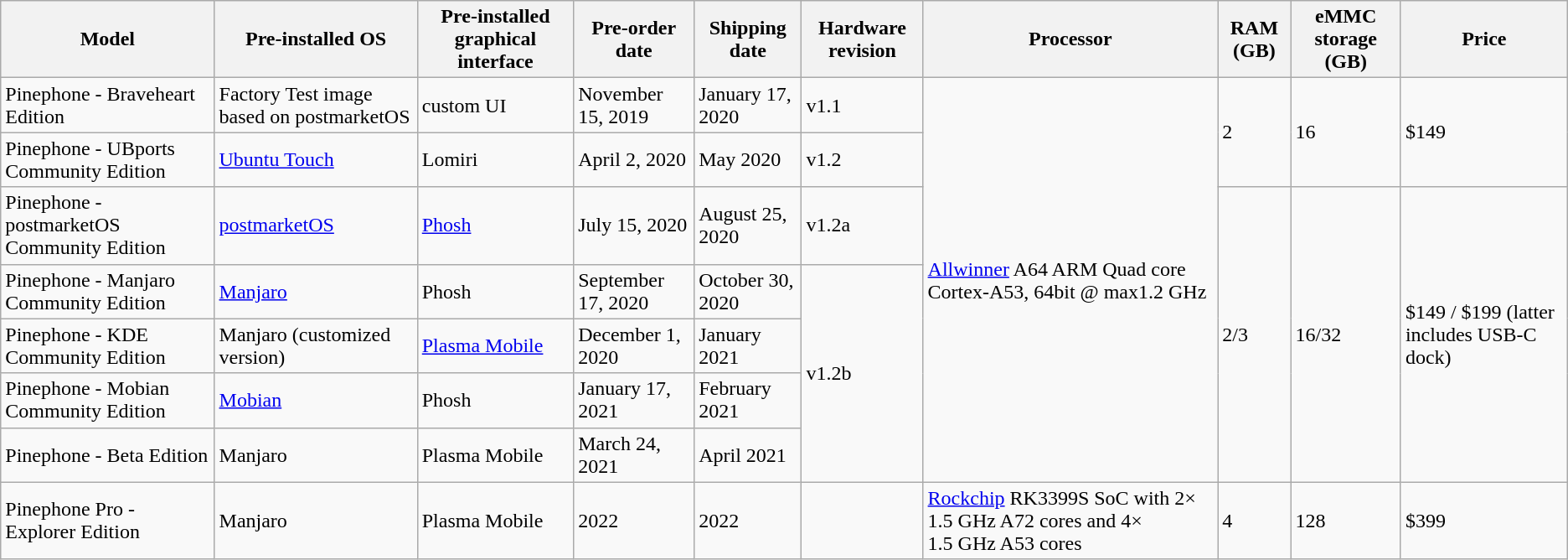<table class="wikitable">
<tr>
<th>Model</th>
<th>Pre-installed OS</th>
<th>Pre-installed graphical interface</th>
<th>Pre-order date</th>
<th>Shipping date</th>
<th>Hardware revision</th>
<th>Processor</th>
<th>RAM (GB)</th>
<th>eMMC storage (GB)</th>
<th>Price</th>
</tr>
<tr>
<td>Pinephone - Braveheart Edition</td>
<td>Factory Test image based on postmarketOS</td>
<td>custom UI</td>
<td>November 15, 2019</td>
<td>January 17, 2020</td>
<td rowspan="1">v1.1</td>
<td rowspan="7"><a href='#'>Allwinner</a> A64 ARM Quad core Cortex-A53, 64bit @ max1.2 GHz</td>
<td rowspan="2">2</td>
<td rowspan="2">16</td>
<td rowspan="2">$149</td>
</tr>
<tr>
<td>Pinephone - UBports Community Edition</td>
<td><a href='#'>Ubuntu Touch</a></td>
<td>Lomiri</td>
<td>April 2, 2020</td>
<td>May 2020</td>
<td rowspan="1">v1.2</td>
</tr>
<tr>
<td>Pinephone - postmarketOS Community Edition</td>
<td><a href='#'>postmarketOS</a></td>
<td><a href='#'>Phosh</a></td>
<td>July 15, 2020</td>
<td>August 25, 2020</td>
<td rowspan="1">v1.2a</td>
<td rowspan="5">2/3</td>
<td rowspan="5">16/32</td>
<td rowspan="5">$149 / $199 (latter includes USB-C dock)</td>
</tr>
<tr>
<td>Pinephone - Manjaro Community Edition</td>
<td><a href='#'>Manjaro</a></td>
<td>Phosh</td>
<td>September 17, 2020</td>
<td>October 30, 2020</td>
<td rowspan="4">v1.2b</td>
</tr>
<tr>
<td>Pinephone - KDE Community Edition</td>
<td>Manjaro (customized version)</td>
<td><a href='#'>Plasma Mobile</a></td>
<td>December 1, 2020</td>
<td>January 2021</td>
</tr>
<tr>
<td>Pinephone - Mobian Community Edition</td>
<td><a href='#'>Mobian</a></td>
<td>Phosh</td>
<td>January 17, 2021</td>
<td>February 2021</td>
</tr>
<tr>
<td>Pinephone - Beta Edition</td>
<td>Manjaro</td>
<td>Plasma Mobile</td>
<td>March 24, 2021</td>
<td>April 2021</td>
</tr>
<tr>
<td>Pinephone Pro - Explorer Edition</td>
<td>Manjaro</td>
<td>Plasma Mobile</td>
<td>2022</td>
<td>2022</td>
<td></td>
<td><a href='#'>Rockchip</a> RK3399S SoC with 2× 1.5 GHz A72 cores and 4× 1.5 GHz A53 cores</td>
<td>4</td>
<td>128</td>
<td>$399</td>
</tr>
</table>
